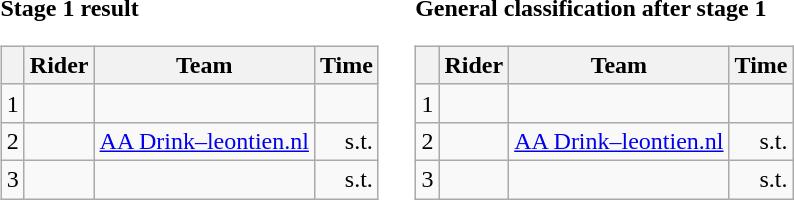<table>
<tr>
<td><strong>Stage 1 result</strong><br><table class="wikitable">
<tr>
<th></th>
<th>Rider</th>
<th>Team</th>
<th>Time</th>
</tr>
<tr>
<td>1</td>
<td></td>
<td></td>
<td align="right"></td>
</tr>
<tr>
<td>2</td>
<td></td>
<td><a href='#'>AA Drink–leontien.nl</a></td>
<td align="right">s.t.</td>
</tr>
<tr>
<td>3</td>
<td></td>
<td></td>
<td align="right">s.t.</td>
</tr>
</table>
</td>
<td></td>
<td><strong>General classification after stage 1</strong><br><table class="wikitable">
<tr>
<th></th>
<th>Rider</th>
<th>Team</th>
<th>Time</th>
</tr>
<tr>
<td>1</td>
<td></td>
<td></td>
<td align="right"></td>
</tr>
<tr>
<td>2</td>
<td></td>
<td><a href='#'>AA Drink–leontien.nl</a></td>
<td align="right">s.t.</td>
</tr>
<tr>
<td>3</td>
<td></td>
<td></td>
<td align="right">s.t.</td>
</tr>
</table>
</td>
</tr>
</table>
